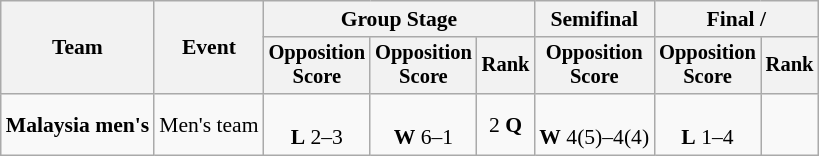<table class="wikitable" style="font-size:90%">
<tr>
<th rowspan=2>Team</th>
<th rowspan=2>Event</th>
<th colspan=3>Group Stage</th>
<th>Semifinal</th>
<th colspan=2>Final / </th>
</tr>
<tr style="font-size:95%">
<th>Opposition<br>Score</th>
<th>Opposition<br>Score</th>
<th>Rank</th>
<th>Opposition<br>Score</th>
<th>Opposition<br>Score</th>
<th>Rank</th>
</tr>
<tr align=center>
<td align=left><strong>Malaysia men's</strong></td>
<td align=left>Men's team</td>
<td><br><strong>L</strong> 2–3</td>
<td><br><strong>W</strong> 6–1</td>
<td>2 <strong>Q</strong></td>
<td><br><strong>W</strong> 4(5)–4(4)</td>
<td><br><strong>L</strong> 1–4</td>
<td></td>
</tr>
</table>
